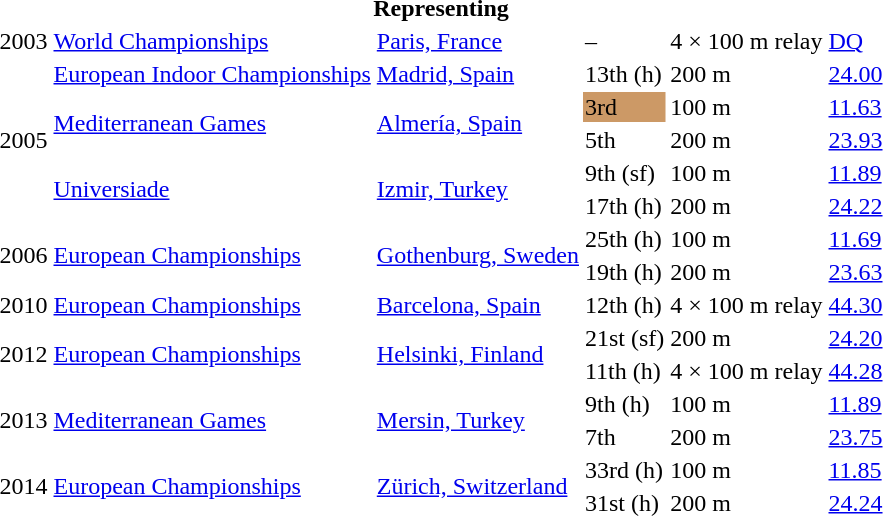<table>
<tr>
<th colspan="6">Representing </th>
</tr>
<tr>
<td>2003</td>
<td><a href='#'>World Championships</a></td>
<td><a href='#'>Paris, France</a></td>
<td>–</td>
<td>4 × 100 m relay</td>
<td><a href='#'>DQ</a></td>
</tr>
<tr>
<td rowspan=5>2005</td>
<td><a href='#'>European Indoor Championships</a></td>
<td><a href='#'>Madrid, Spain</a></td>
<td>13th (h)</td>
<td>200 m</td>
<td><a href='#'>24.00</a></td>
</tr>
<tr>
<td rowspan=2><a href='#'>Mediterranean Games</a></td>
<td rowspan=2><a href='#'>Almería, Spain</a></td>
<td bgcolor=cc9966>3rd</td>
<td>100 m</td>
<td><a href='#'>11.63</a></td>
</tr>
<tr>
<td>5th</td>
<td>200 m</td>
<td><a href='#'>23.93</a></td>
</tr>
<tr>
<td rowspan=2><a href='#'>Universiade</a></td>
<td rowspan=2><a href='#'>Izmir, Turkey</a></td>
<td>9th (sf)</td>
<td>100 m</td>
<td><a href='#'>11.89</a></td>
</tr>
<tr>
<td>17th (h)</td>
<td>200 m</td>
<td><a href='#'>24.22</a></td>
</tr>
<tr>
<td rowspan=2>2006</td>
<td rowspan=2><a href='#'>European Championships</a></td>
<td rowspan=2><a href='#'>Gothenburg, Sweden</a></td>
<td>25th (h)</td>
<td>100 m</td>
<td><a href='#'>11.69</a></td>
</tr>
<tr>
<td>19th (h)</td>
<td>200 m</td>
<td><a href='#'>23.63</a></td>
</tr>
<tr>
<td>2010</td>
<td><a href='#'>European Championships</a></td>
<td><a href='#'>Barcelona, Spain</a></td>
<td>12th (h)</td>
<td>4 × 100 m relay</td>
<td><a href='#'>44.30</a></td>
</tr>
<tr>
<td rowspan=2>2012</td>
<td rowspan=2><a href='#'>European Championships</a></td>
<td rowspan=2><a href='#'>Helsinki, Finland</a></td>
<td>21st (sf)</td>
<td>200 m</td>
<td><a href='#'>24.20</a></td>
</tr>
<tr>
<td>11th (h)</td>
<td>4 × 100 m relay</td>
<td><a href='#'>44.28</a></td>
</tr>
<tr>
<td rowspan=2>2013</td>
<td rowspan=2><a href='#'>Mediterranean Games</a></td>
<td rowspan=2><a href='#'>Mersin, Turkey</a></td>
<td>9th (h)</td>
<td>100 m</td>
<td><a href='#'>11.89</a></td>
</tr>
<tr>
<td>7th</td>
<td>200 m</td>
<td><a href='#'>23.75</a></td>
</tr>
<tr>
<td rowspan=2>2014</td>
<td rowspan=2><a href='#'>European Championships</a></td>
<td rowspan=2><a href='#'>Zürich, Switzerland</a></td>
<td>33rd (h)</td>
<td>100 m</td>
<td><a href='#'>11.85</a></td>
</tr>
<tr>
<td>31st (h)</td>
<td>200 m</td>
<td><a href='#'>24.24</a></td>
</tr>
</table>
